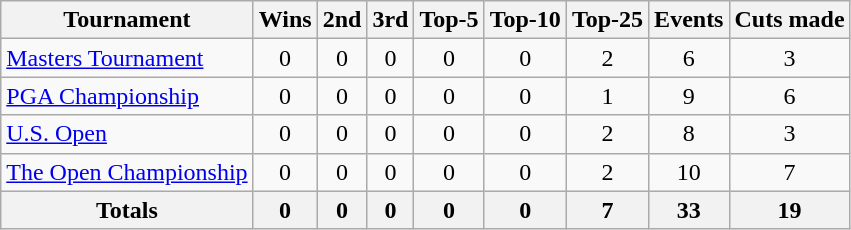<table class=wikitable style=text-align:center>
<tr>
<th>Tournament</th>
<th>Wins</th>
<th>2nd</th>
<th>3rd</th>
<th>Top-5</th>
<th>Top-10</th>
<th>Top-25</th>
<th>Events</th>
<th>Cuts made</th>
</tr>
<tr>
<td align=left><a href='#'>Masters Tournament</a></td>
<td>0</td>
<td>0</td>
<td>0</td>
<td>0</td>
<td>0</td>
<td>2</td>
<td>6</td>
<td>3</td>
</tr>
<tr>
<td align=left><a href='#'>PGA Championship</a></td>
<td>0</td>
<td>0</td>
<td>0</td>
<td>0</td>
<td>0</td>
<td>1</td>
<td>9</td>
<td>6</td>
</tr>
<tr>
<td align=left><a href='#'>U.S. Open</a></td>
<td>0</td>
<td>0</td>
<td>0</td>
<td>0</td>
<td>0</td>
<td>2</td>
<td>8</td>
<td>3</td>
</tr>
<tr>
<td align=left><a href='#'>The Open Championship</a></td>
<td>0</td>
<td>0</td>
<td>0</td>
<td>0</td>
<td>0</td>
<td>2</td>
<td>10</td>
<td>7</td>
</tr>
<tr>
<th>Totals</th>
<th>0</th>
<th>0</th>
<th>0</th>
<th>0</th>
<th>0</th>
<th>7</th>
<th>33</th>
<th>19</th>
</tr>
</table>
